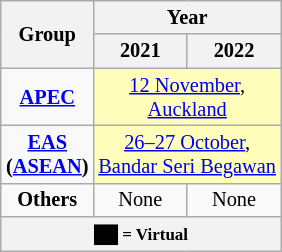<table class="wikitable" style="margin:1em auto; font-size:85%; text-align:center;">
<tr>
<th rowspan="2">Group</th>
<th colspan="4">Year</th>
</tr>
<tr>
<th>2021</th>
<th>2022</th>
</tr>
<tr>
<td><strong><a href='#'>APEC</a></strong></td>
<td colspan="2" style="background:#ffb;"><a href='#'>12 November</a>,<br> <a href='#'>Auckland</a></td>
</tr>
<tr>
<td><strong><a href='#'>EAS</a><br>(<a href='#'>ASEAN</a>)</strong></td>
<td colspan="2" style="background:#ffb;"><a href='#'>26–27 October</a>,<br> <a href='#'>Bandar Seri Begawan</a></td>
</tr>
<tr>
<td><strong>Others</strong></td>
<td>None</td>
<td>None</td>
</tr>
<tr>
<th colspan="5"><small><span>██</span> = Virtual </small></th>
</tr>
</table>
